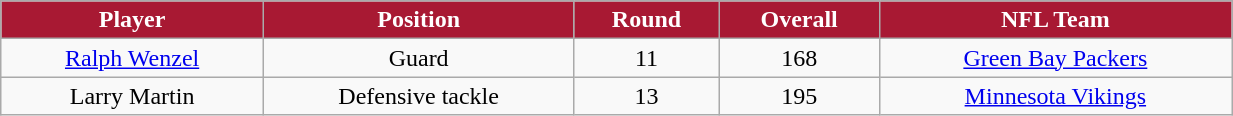<table class="wikitable" width="65%">
<tr>
<th style="background:#A81933;color:#FFFFFF;">Player</th>
<th style="background:#A81933;color:#FFFFFF;">Position</th>
<th style="background:#A81933;color:#FFFFFF;">Round</th>
<th style="background:#A81933;color:#FFFFFF;">Overall</th>
<th style="background:#A81933;color:#FFFFFF;">NFL Team</th>
</tr>
<tr align="center" bgcolor="">
<td><a href='#'>Ralph Wenzel</a></td>
<td>Guard</td>
<td>11</td>
<td>168</td>
<td><a href='#'>Green Bay Packers</a></td>
</tr>
<tr align="center" bgcolor="">
<td>Larry Martin</td>
<td>Defensive tackle</td>
<td>13</td>
<td>195</td>
<td><a href='#'>Minnesota Vikings</a></td>
</tr>
</table>
